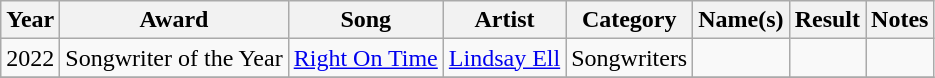<table class="wikitable">
<tr>
<th>Year</th>
<th>Award</th>
<th>Song</th>
<th>Artist</th>
<th>Category</th>
<th>Name(s)</th>
<th>Result</th>
<th>Notes</th>
</tr>
<tr>
<td>2022</td>
<td>Songwriter of the Year<br></td>
<td><a href='#'>Right On Time</a></td>
<td><a href='#'>Lindsay Ell</a></td>
<td>Songwriters</td>
<td></td>
<td></td>
<td></td>
</tr>
<tr>
</tr>
</table>
